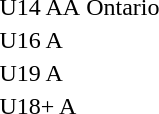<table>
<tr>
<td>U14 AA</td>
<td>   Ontario</td>
<td></td>
<td></td>
</tr>
<tr>
<td>U16 A</td>
<td></td>
<td></td>
<td></td>
</tr>
<tr>
<td>U19 A</td>
<td></td>
<td></td>
<td></td>
</tr>
<tr>
<td>U18+ A</td>
<td></td>
<td></td>
<td></td>
</tr>
</table>
